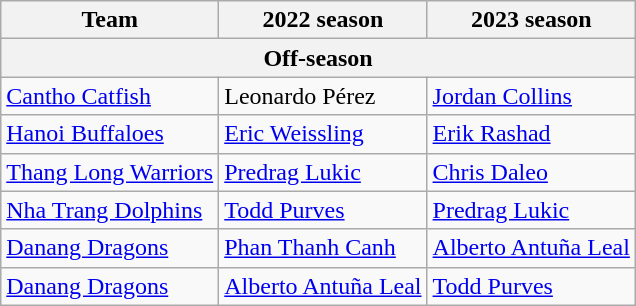<table class="wikitable">
<tr>
<th>Team</th>
<th>2022 season</th>
<th>2023 season</th>
</tr>
<tr>
<th colspan="3">Off-season</th>
</tr>
<tr>
<td><a href='#'>Cantho Catfish</a></td>
<td>Leonardo Pérez</td>
<td><a href='#'>Jordan Collins</a></td>
</tr>
<tr>
<td><a href='#'>Hanoi Buffaloes</a></td>
<td><a href='#'>Eric Weissling</a></td>
<td><a href='#'>Erik Rashad</a></td>
</tr>
<tr>
<td><a href='#'>Thang Long Warriors</a></td>
<td><a href='#'>Predrag Lukic</a></td>
<td><a href='#'>Chris Daleo</a></td>
</tr>
<tr>
<td><a href='#'>Nha Trang Dolphins</a></td>
<td><a href='#'>Todd Purves</a></td>
<td><a href='#'>Predrag Lukic</a></td>
</tr>
<tr>
<td><a href='#'>Danang Dragons</a></td>
<td><a href='#'>Phan Thanh Canh</a></td>
<td><a href='#'>Alberto Antuña Leal</a></td>
</tr>
<tr>
<td><a href='#'>Danang Dragons</a></td>
<td><a href='#'>Alberto Antuña Leal</a></td>
<td><a href='#'>Todd Purves</a></td>
</tr>
</table>
